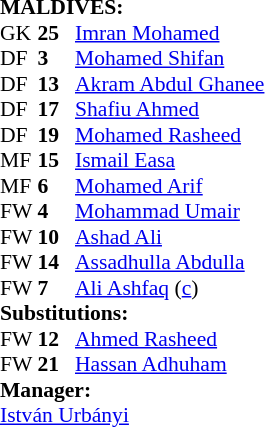<table style="font-size: 90%" cellspacing="0" cellpadding="0">
<tr>
<td colspan=4><br><strong>MALDIVES:</strong></td>
</tr>
<tr>
<th width="25"></th>
<th width="25"></th>
</tr>
<tr>
<td>GK</td>
<td><strong>25</strong></td>
<td><a href='#'>Imran Mohamed</a></td>
</tr>
<tr>
<td>DF</td>
<td><strong>3</strong></td>
<td><a href='#'>Mohamed Shifan</a></td>
</tr>
<tr>
<td>DF</td>
<td><strong>13</strong></td>
<td><a href='#'>Akram Abdul Ghanee</a></td>
</tr>
<tr>
<td>DF</td>
<td><strong>17</strong></td>
<td><a href='#'>Shafiu Ahmed</a></td>
</tr>
<tr>
<td>DF</td>
<td><strong>19</strong></td>
<td><a href='#'>Mohamed Rasheed</a></td>
</tr>
<tr>
<td>MF</td>
<td><strong>15</strong></td>
<td><a href='#'>Ismail Easa</a></td>
<td></td>
<td></td>
</tr>
<tr>
<td>MF</td>
<td><strong>6</strong></td>
<td><a href='#'>Mohamed Arif</a></td>
</tr>
<tr>
<td>FW</td>
<td><strong>4</strong></td>
<td><a href='#'>Mohammad Umair</a></td>
</tr>
<tr>
<td>FW</td>
<td><strong>10</strong></td>
<td><a href='#'>Ashad Ali</a></td>
</tr>
<tr>
<td>FW</td>
<td><strong>14</strong></td>
<td><a href='#'>Assadhulla Abdulla</a></td>
<td></td>
<td></td>
</tr>
<tr>
<td>FW</td>
<td><strong>7</strong></td>
<td><a href='#'>Ali Ashfaq</a> (<a href='#'>c</a>)</td>
</tr>
<tr>
<td colspan=3><strong>Substitutions:</strong></td>
</tr>
<tr>
<td>FW</td>
<td><strong>12</strong></td>
<td><a href='#'>Ahmed Rasheed</a></td>
<td></td>
<td></td>
</tr>
<tr>
<td>FW</td>
<td><strong>21</strong></td>
<td><a href='#'>Hassan Adhuham</a></td>
<td></td>
<td></td>
</tr>
<tr>
<td colspan=3><strong>Manager:</strong></td>
</tr>
<tr>
<td colspan=3> <a href='#'>István Urbányi</a></td>
</tr>
</table>
